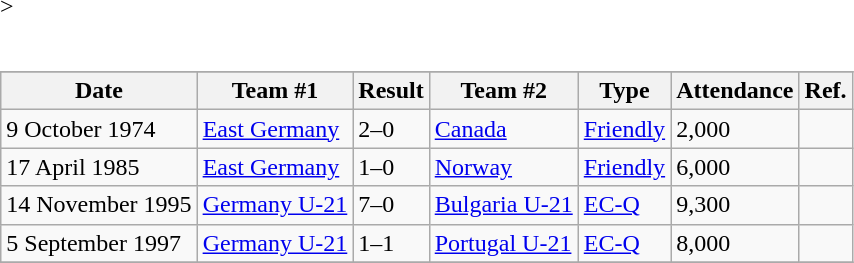<table border=0 cellpadding=0 cellspacing=0>>
<tr>
<td><br><table class="wikitable">
<tr align="center" bgcolor="#dfdfdf">
</tr>
<tr>
<th>Date</th>
<th>Team #1</th>
<th>Result</th>
<th>Team #2</th>
<th>Type</th>
<th>Attendance</th>
<th>Ref.</th>
</tr>
<tr>
<td>9 October 1974</td>
<td> <a href='#'>East Germany</a></td>
<td>2–0</td>
<td> <a href='#'>Canada</a></td>
<td><a href='#'>Friendly</a></td>
<td>2,000</td>
<td></td>
</tr>
<tr>
<td>17 April 1985</td>
<td> <a href='#'>East Germany</a></td>
<td>1–0</td>
<td> <a href='#'>Norway</a></td>
<td><a href='#'>Friendly</a></td>
<td>6,000</td>
<td></td>
</tr>
<tr>
<td>14 November 1995</td>
<td> <a href='#'>Germany U-21</a></td>
<td>7–0</td>
<td> <a href='#'>Bulgaria U-21</a></td>
<td><a href='#'>EC-Q</a></td>
<td>9,300</td>
<td></td>
</tr>
<tr>
<td>5 September 1997</td>
<td> <a href='#'>Germany U-21</a></td>
<td>1–1</td>
<td> <a href='#'>Portugal U-21</a></td>
<td><a href='#'>EC-Q</a></td>
<td>8,000</td>
<td></td>
</tr>
<tr>
</tr>
</table>
</td>
</tr>
</table>
